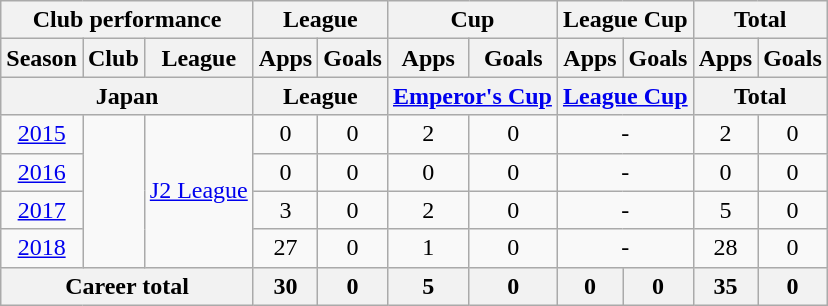<table class="wikitable" style="text-align:center;">
<tr>
<th colspan=3>Club performance</th>
<th colspan=2>League</th>
<th colspan=2>Cup</th>
<th colspan=2>League Cup</th>
<th colspan=2>Total</th>
</tr>
<tr>
<th>Season</th>
<th>Club</th>
<th>League</th>
<th>Apps</th>
<th>Goals</th>
<th>Apps</th>
<th>Goals</th>
<th>Apps</th>
<th>Goals</th>
<th>Apps</th>
<th>Goals</th>
</tr>
<tr>
<th colspan=3>Japan</th>
<th colspan=2>League</th>
<th colspan=2><a href='#'>Emperor's Cup</a></th>
<th colspan=2><a href='#'>League Cup</a></th>
<th colspan=2>Total</th>
</tr>
<tr>
<td><a href='#'>2015</a></td>
<td rowspan="4"></td>
<td rowspan="4"><a href='#'>J2 League</a></td>
<td>0</td>
<td>0</td>
<td>2</td>
<td>0</td>
<td colspan=2>-</td>
<td>2</td>
<td>0</td>
</tr>
<tr>
<td><a href='#'>2016</a></td>
<td>0</td>
<td>0</td>
<td>0</td>
<td>0</td>
<td colspan=2>-</td>
<td>0</td>
<td>0</td>
</tr>
<tr>
<td><a href='#'>2017</a></td>
<td>3</td>
<td>0</td>
<td>2</td>
<td>0</td>
<td colspan=2>-</td>
<td>5</td>
<td>0</td>
</tr>
<tr>
<td><a href='#'>2018</a></td>
<td>27</td>
<td>0</td>
<td>1</td>
<td>0</td>
<td colspan=2>-</td>
<td>28</td>
<td>0</td>
</tr>
<tr>
<th colspan=3>Career total</th>
<th>30</th>
<th>0</th>
<th>5</th>
<th>0</th>
<th>0</th>
<th>0</th>
<th>35</th>
<th>0</th>
</tr>
</table>
